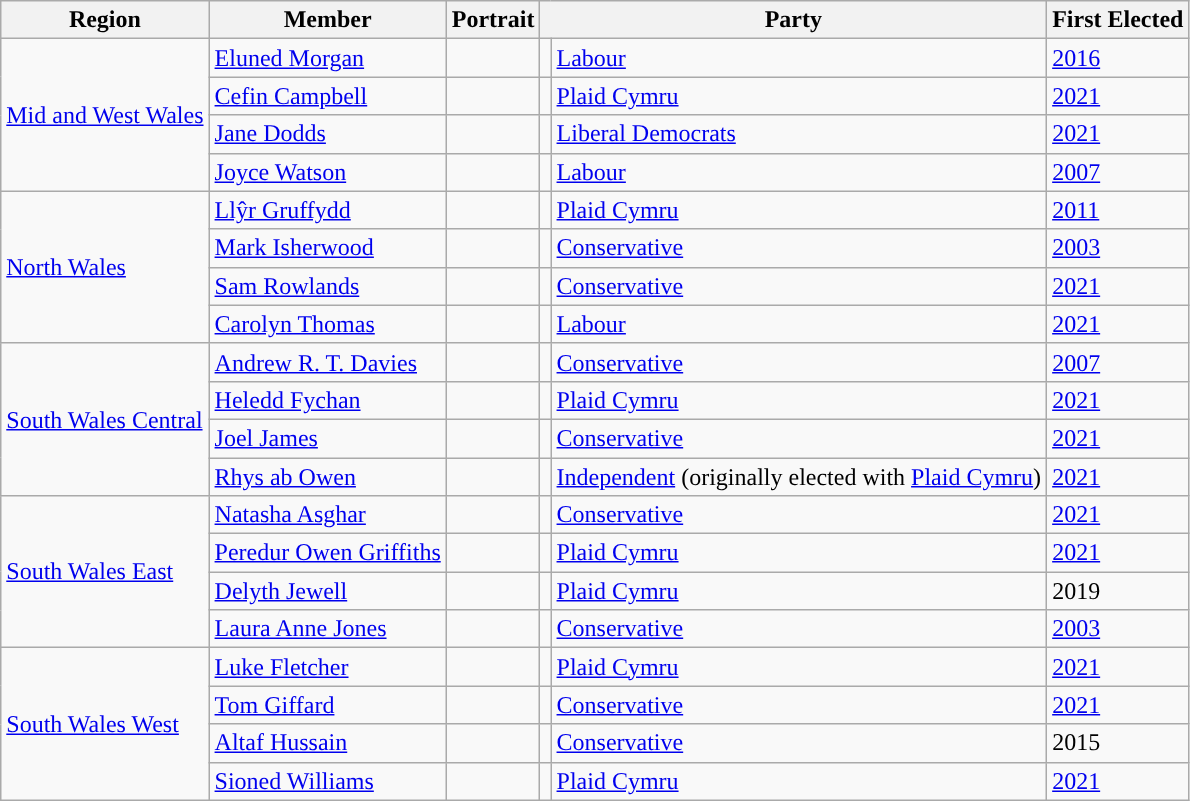<table class="wikitable">
<tr>
<th>Region</th>
<th>Member</th>
<th>Portrait</th>
<th colspan="2">Party</th>
<th>First Elected</th>
</tr>
<tr>
<td rowspan="4"><a href='#'>Mid and West Wales</a></td>
<td><a href='#'>Eluned Morgan</a></td>
<td></td>
<td style="color:inherit;background:"></td>
<td><a href='#'>Labour</a></td>
<td><a href='#'>2016</a></td>
</tr>
<tr>
<td><a href='#'>Cefin Campbell</a></td>
<td></td>
<td style="color:inherit;background:"></td>
<td><a href='#'>Plaid Cymru</a></td>
<td><a href='#'>2021</a></td>
</tr>
<tr>
<td><a href='#'>Jane Dodds</a></td>
<td></td>
<td style="color:inherit;background:"></td>
<td><a href='#'>Liberal Democrats</a></td>
<td><a href='#'>2021</a></td>
</tr>
<tr>
<td><a href='#'>Joyce Watson</a></td>
<td></td>
<td style="color:inherit;background:"></td>
<td><a href='#'>Labour</a></td>
<td><a href='#'>2007</a></td>
</tr>
<tr>
<td rowspan="4"><a href='#'>North Wales</a></td>
<td><a href='#'>Llŷr Gruffydd</a></td>
<td></td>
<td style="color:inherit;background:"></td>
<td><a href='#'>Plaid Cymru</a></td>
<td><a href='#'>2011</a></td>
</tr>
<tr>
<td><a href='#'>Mark Isherwood</a></td>
<td></td>
<td style="color:inherit;background:"></td>
<td><a href='#'>Conservative</a></td>
<td><a href='#'>2003</a></td>
</tr>
<tr>
<td><a href='#'>Sam Rowlands</a></td>
<td></td>
<td style="color:inherit;background:"></td>
<td><a href='#'>Conservative</a></td>
<td><a href='#'>2021</a></td>
</tr>
<tr>
<td><a href='#'>Carolyn Thomas</a></td>
<td></td>
<td style="color:inherit;background:"></td>
<td><a href='#'>Labour</a></td>
<td><a href='#'>2021</a></td>
</tr>
<tr>
<td rowspan="4"><a href='#'>South Wales Central</a></td>
<td><a href='#'>Andrew R. T. Davies</a></td>
<td></td>
<td style="color:inherit;background:"></td>
<td><a href='#'>Conservative</a></td>
<td><a href='#'>2007</a></td>
</tr>
<tr>
<td><a href='#'>Heledd Fychan</a></td>
<td></td>
<td style="color:inherit;background:"></td>
<td><a href='#'>Plaid Cymru</a></td>
<td><a href='#'>2021</a></td>
</tr>
<tr>
<td><a href='#'>Joel James</a></td>
<td></td>
<td style="color:inherit;background:"></td>
<td><a href='#'>Conservative</a></td>
<td><a href='#'>2021</a></td>
</tr>
<tr>
<td><a href='#'>Rhys ab Owen</a></td>
<td></td>
<td style="color:inherit;background:"></td>
<td><a href='#'>Independent</a> (originally elected with <a href='#'>Plaid Cymru</a>)</td>
<td><a href='#'>2021</a></td>
</tr>
<tr>
<td rowspan="4"><a href='#'>South Wales East</a></td>
<td><a href='#'>Natasha Asghar</a></td>
<td></td>
<td style="color:inherit;background:"></td>
<td><a href='#'>Conservative</a></td>
<td><a href='#'>2021</a></td>
</tr>
<tr>
<td><a href='#'>Peredur Owen Griffiths</a></td>
<td></td>
<td style="color:inherit;background:"></td>
<td><a href='#'>Plaid Cymru</a></td>
<td><a href='#'>2021</a></td>
</tr>
<tr>
<td><a href='#'>Delyth Jewell</a></td>
<td></td>
<td style="color:inherit;background:"></td>
<td><a href='#'>Plaid Cymru</a></td>
<td>2019</td>
</tr>
<tr>
<td><a href='#'>Laura Anne Jones</a></td>
<td></td>
<td style="color:inherit;background:"></td>
<td><a href='#'>Conservative</a></td>
<td><a href='#'>2003</a></td>
</tr>
<tr>
<td rowspan="4"><a href='#'>South Wales West</a></td>
<td><a href='#'>Luke Fletcher</a></td>
<td></td>
<td style="color:inherit;background:"></td>
<td><a href='#'>Plaid Cymru</a></td>
<td><a href='#'>2021</a></td>
</tr>
<tr>
<td><a href='#'>Tom Giffard</a></td>
<td></td>
<td style="color:inherit;background:"></td>
<td><a href='#'>Conservative</a></td>
<td><a href='#'>2021</a></td>
</tr>
<tr>
<td><a href='#'>Altaf Hussain</a></td>
<td></td>
<td style="color:inherit;background:"></td>
<td><a href='#'>Conservative</a></td>
<td>2015</td>
</tr>
<tr>
<td><a href='#'>Sioned Williams</a></td>
<td></td>
<td style="color:inherit;background:"></td>
<td><a href='#'>Plaid Cymru</a></td>
<td><a href='#'>2021</a></td>
</tr>
</table>
